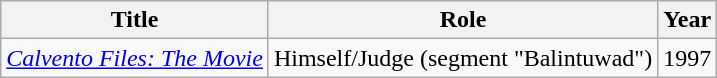<table class="wikitable">
<tr>
<th>Title</th>
<th>Role</th>
<th>Year</th>
</tr>
<tr>
<td><em><a href='#'>Calvento Files: The Movie</a></em></td>
<td>Himself/Judge (segment "Balintuwad")</td>
<td>1997</td>
</tr>
</table>
